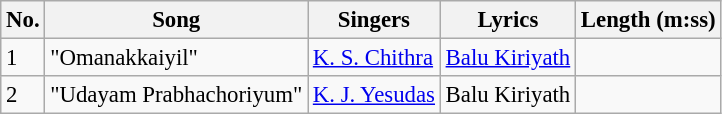<table class="wikitable" style="font-size:95%;">
<tr>
<th>No.</th>
<th>Song</th>
<th>Singers</th>
<th>Lyrics</th>
<th>Length (m:ss)</th>
</tr>
<tr>
<td>1</td>
<td>"Omanakkaiyil"</td>
<td><a href='#'>K. S. Chithra</a></td>
<td><a href='#'>Balu Kiriyath</a></td>
<td></td>
</tr>
<tr>
<td>2</td>
<td>"Udayam Prabhachoriyum"</td>
<td><a href='#'>K. J. Yesudas</a></td>
<td>Balu Kiriyath</td>
<td></td>
</tr>
</table>
